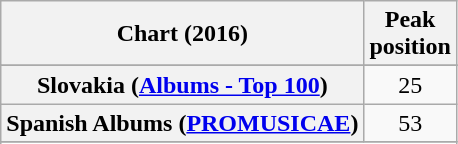<table class="wikitable sortable plainrowheaders" style="text-align:center">
<tr>
<th scope="col">Chart (2016)</th>
<th scope="col">Peak<br>position</th>
</tr>
<tr>
</tr>
<tr>
</tr>
<tr>
</tr>
<tr>
</tr>
<tr>
</tr>
<tr>
</tr>
<tr>
</tr>
<tr>
</tr>
<tr>
</tr>
<tr>
</tr>
<tr>
</tr>
<tr>
</tr>
<tr>
<th scope="row">Slovakia (<a href='#'>Albums - Top 100</a>)</th>
<td>25</td>
</tr>
<tr>
<th scope="row">Spanish Albums (<a href='#'>PROMUSICAE</a>)</th>
<td>53</td>
</tr>
<tr>
</tr>
<tr>
</tr>
<tr>
</tr>
<tr>
</tr>
<tr>
</tr>
</table>
